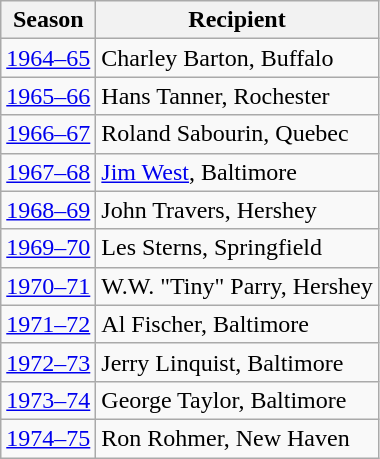<table class="wikitable sortable">
<tr>
<th>Season</th>
<th>Recipient</th>
</tr>
<tr>
<td><a href='#'>1964–65</a></td>
<td>Charley Barton, Buffalo</td>
</tr>
<tr>
<td><a href='#'>1965–66</a></td>
<td>Hans Tanner, Rochester</td>
</tr>
<tr>
<td><a href='#'>1966–67</a></td>
<td>Roland Sabourin, Quebec</td>
</tr>
<tr>
<td><a href='#'>1967–68</a></td>
<td><a href='#'>Jim West</a>, Baltimore</td>
</tr>
<tr>
<td><a href='#'>1968–69</a></td>
<td>John Travers, Hershey</td>
</tr>
<tr>
<td><a href='#'>1969–70</a></td>
<td>Les Sterns, Springfield</td>
</tr>
<tr>
<td><a href='#'>1970–71</a></td>
<td>W.W. "Tiny" Parry, Hershey</td>
</tr>
<tr>
<td><a href='#'>1971–72</a></td>
<td>Al Fischer, Baltimore</td>
</tr>
<tr>
<td><a href='#'>1972–73</a></td>
<td>Jerry Linquist, Baltimore</td>
</tr>
<tr>
<td><a href='#'>1973–74</a></td>
<td>George Taylor, Baltimore</td>
</tr>
<tr>
<td><a href='#'>1974–75</a></td>
<td>Ron Rohmer, New Haven</td>
</tr>
</table>
